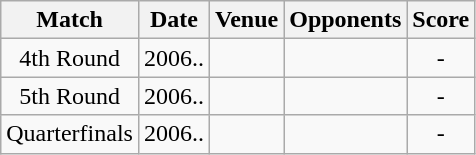<table class="wikitable" style="text-align:center;">
<tr>
<th>Match</th>
<th>Date</th>
<th>Venue</th>
<th>Opponents</th>
<th>Score</th>
</tr>
<tr>
<td>4th Round</td>
<td>2006..</td>
<td></td>
<td></td>
<td>-</td>
</tr>
<tr>
<td>5th Round</td>
<td>2006..</td>
<td></td>
<td></td>
<td>-</td>
</tr>
<tr>
<td>Quarterfinals</td>
<td>2006..</td>
<td></td>
<td></td>
<td>-</td>
</tr>
</table>
